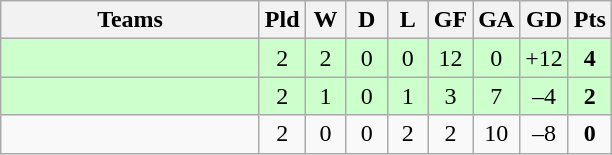<table class="wikitable" style="text-align: center;">
<tr>
<th width=165>Teams</th>
<th width=20>Pld</th>
<th width=20>W</th>
<th width=20>D</th>
<th width=20>L</th>
<th width=20>GF</th>
<th width=20>GA</th>
<th width=20>GD</th>
<th width=20>Pts</th>
</tr>
<tr align=center style="background:#ccffcc;">
<td style="text-align:left;"></td>
<td>2</td>
<td>2</td>
<td>0</td>
<td>0</td>
<td>12</td>
<td>0</td>
<td>+12</td>
<td><strong>4</strong></td>
</tr>
<tr align=center style="background:#ccffcc;">
<td style="text-align:left;"></td>
<td>2</td>
<td>1</td>
<td>0</td>
<td>1</td>
<td>3</td>
<td>7</td>
<td>–4</td>
<td><strong>2</strong></td>
</tr>
<tr align=center>
<td style="text-align:left;"></td>
<td>2</td>
<td>0</td>
<td>0</td>
<td>2</td>
<td>2</td>
<td>10</td>
<td>–8</td>
<td><strong>0</strong></td>
</tr>
</table>
